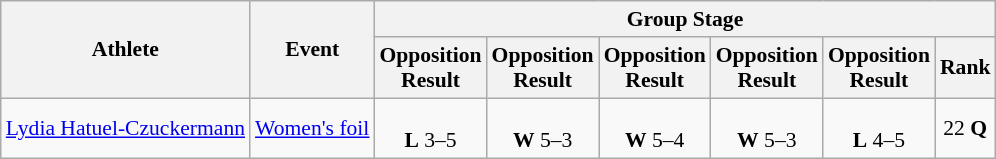<table class=wikitable style="font-size:90%">
<tr>
<th rowspan="2">Athlete</th>
<th rowspan="2">Event</th>
<th colspan="6">Group Stage</th>
</tr>
<tr>
<th>Opposition<br>Result</th>
<th>Opposition<br>Result</th>
<th>Opposition<br>Result</th>
<th>Opposition<br>Result</th>
<th>Opposition<br>Result</th>
<th>Rank</th>
</tr>
<tr align=center>
<td align=left><a href='#'>Lydia Hatuel-Czuckermann</a></td>
<td align=left><a href='#'>Women's foil</a></td>
<td><br><strong>L</strong> 3–5</td>
<td><br><strong>W</strong> 5–3</td>
<td><br><strong>W</strong> 5–4</td>
<td><br><strong>W</strong> 5–3</td>
<td><br><strong>L</strong> 4–5</td>
<td>22 <strong>Q</strong></td>
</tr>
</table>
